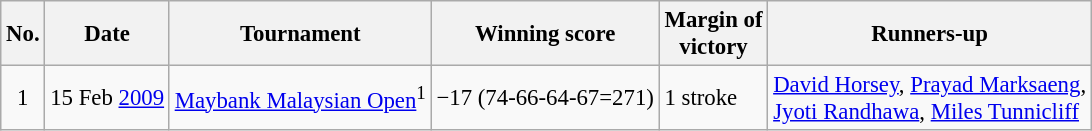<table class="wikitable" style="font-size:95%;">
<tr>
<th>No.</th>
<th>Date</th>
<th>Tournament</th>
<th>Winning score</th>
<th>Margin of<br>victory</th>
<th>Runners-up</th>
</tr>
<tr>
<td align=center>1</td>
<td align=right>15 Feb <a href='#'>2009</a></td>
<td><a href='#'>Maybank Malaysian Open</a><sup>1</sup></td>
<td>−17 (74-66-64-67=271)</td>
<td>1 stroke</td>
<td> <a href='#'>David Horsey</a>,  <a href='#'>Prayad Marksaeng</a>,<br> <a href='#'>Jyoti Randhawa</a>,  <a href='#'>Miles Tunnicliff</a></td>
</tr>
</table>
